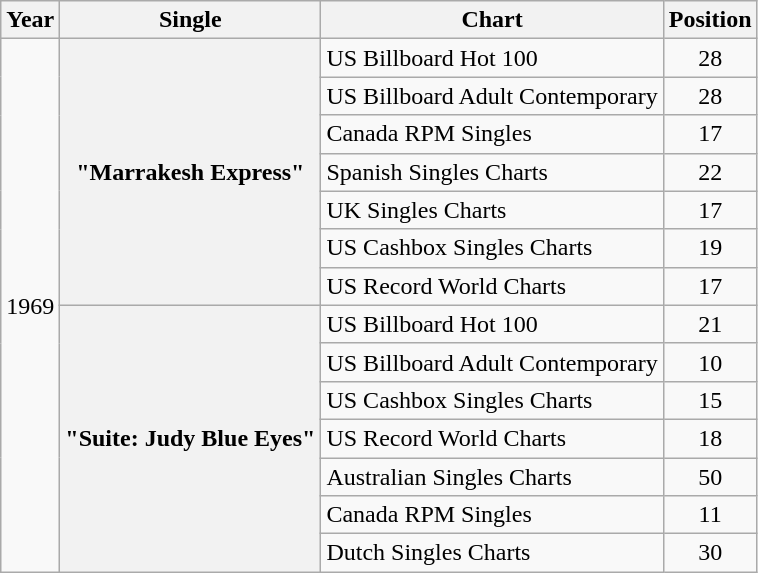<table class="wikitable plainrowheaders">
<tr>
<th>Year</th>
<th>Single</th>
<th>Chart</th>
<th>Position</th>
</tr>
<tr>
<td rowspan="14">1969</td>
<th rowspan="7" scope="row">"Marrakesh Express"</th>
<td>US Billboard Hot 100</td>
<td style="text-align:center;">28</td>
</tr>
<tr>
<td>US Billboard Adult Contemporary</td>
<td style="text-align:center;">28</td>
</tr>
<tr>
<td>Canada RPM Singles</td>
<td style="text-align:center;">17</td>
</tr>
<tr>
<td>Spanish Singles Charts</td>
<td style="text-align:center;">22</td>
</tr>
<tr>
<td>UK Singles Charts</td>
<td style="text-align:center;">17</td>
</tr>
<tr>
<td>US Cashbox Singles Charts</td>
<td style="text-align:center;">19</td>
</tr>
<tr>
<td>US Record World Charts</td>
<td style="text-align:center;">17</td>
</tr>
<tr>
<th rowspan="7" scope="row">"Suite: Judy Blue Eyes"</th>
<td>US Billboard Hot 100</td>
<td style="text-align:center;">21</td>
</tr>
<tr>
<td>US Billboard Adult Contemporary</td>
<td style="text-align:center;">10</td>
</tr>
<tr>
<td>US Cashbox Singles Charts</td>
<td style="text-align:center;">15</td>
</tr>
<tr>
<td>US Record World Charts</td>
<td style="text-align:center;">18</td>
</tr>
<tr>
<td>Australian Singles Charts</td>
<td style="text-align:center;">50</td>
</tr>
<tr>
<td>Canada RPM Singles</td>
<td style="text-align:center;">11</td>
</tr>
<tr>
<td>Dutch Singles Charts</td>
<td style="text-align:center;">30</td>
</tr>
</table>
